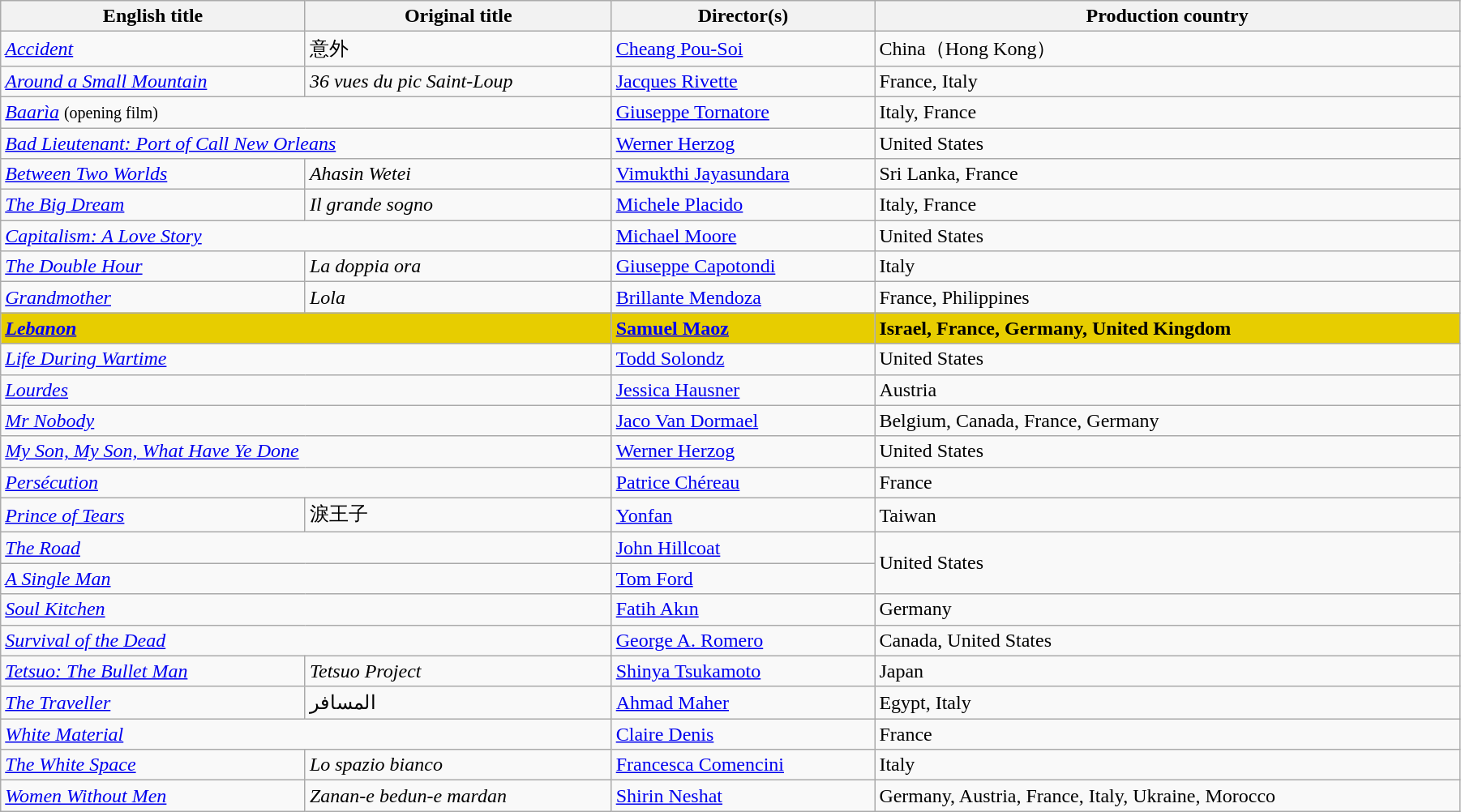<table class="wikitable" style="width:95%; margin-bottom:0px">
<tr>
<th>English title</th>
<th>Original title</th>
<th>Director(s)</th>
<th>Production country</th>
</tr>
<tr>
<td><em><a href='#'>Accident</a></em></td>
<td>意外</td>
<td data-sort-value="Pou-Soi"><a href='#'>Cheang Pou-Soi</a></td>
<td>China（Hong Kong）</td>
</tr>
<tr>
<td><em><a href='#'>Around a Small Mountain</a></em></td>
<td><em>36 vues du pic Saint-Loup</em></td>
<td data-sort-value="Rivette"><a href='#'>Jacques Rivette</a></td>
<td>France, Italy</td>
</tr>
<tr>
<td colspan=2><em><a href='#'>Baarìa</a></em> <small>(opening film)</small></td>
<td data-sort-value="Tornatore"><a href='#'>Giuseppe Tornatore</a></td>
<td>Italy, France</td>
</tr>
<tr>
<td colspan=2><em><a href='#'>Bad Lieutenant: Port of Call New Orleans</a></em></td>
<td data-sort-value="Herzog"><a href='#'>Werner Herzog</a></td>
<td>United States</td>
</tr>
<tr>
<td><em><a href='#'>Between Two Worlds</a></em></td>
<td><em>Ahasin Wetei</em></td>
<td data-sort-value="Jayasundara"><a href='#'>Vimukthi Jayasundara</a></td>
<td>Sri Lanka, France</td>
</tr>
<tr>
<td data-sort-value="Big"><em><a href='#'>The Big Dream</a></em></td>
<td data-sort-value="Grande"><em>Il grande sogno</em></td>
<td data-sort-value="Placido"><a href='#'>Michele Placido</a></td>
<td>Italy, France</td>
</tr>
<tr>
<td colspan=2><em><a href='#'>Capitalism: A Love Story</a></em></td>
<td data-sort-value="Moore"><a href='#'>Michael Moore</a></td>
<td>United States</td>
</tr>
<tr>
<td data-sort-value="Double"><em><a href='#'>The Double Hour</a></em></td>
<td data-sort-value="Doppia"><em>La doppia ora</em></td>
<td data-sort-value="Capotondi"><a href='#'>Giuseppe Capotondi</a></td>
<td>Italy</td>
</tr>
<tr>
<td><em><a href='#'>Grandmother</a></em></td>
<td><em>Lola</em></td>
<td data-sort-value="Mendoza"><a href='#'>Brillante Mendoza</a></td>
<td>France, Philippines</td>
</tr>
<tr style="background:#E7CD00;">
<td colspan=2><strong><em><a href='#'>Lebanon</a></em></strong></td>
<td data-sort-value="Maoz"><strong><a href='#'>Samuel Maoz</a></strong></td>
<td><strong>Israel, France, Germany, United Kingdom</strong></td>
</tr>
<tr>
<td colspan=2><em><a href='#'>Life During Wartime</a></em></td>
<td data-sort-value="Solondz"><a href='#'>Todd Solondz</a></td>
<td>United States</td>
</tr>
<tr>
<td colspan=2><em><a href='#'>Lourdes</a></em></td>
<td data-sort-value="Hausner"><a href='#'>Jessica Hausner</a></td>
<td>Austria</td>
</tr>
<tr>
<td colspan=2><em><a href='#'>Mr Nobody</a></em></td>
<td data-sort-value="Dormael"><a href='#'>Jaco Van Dormael</a></td>
<td>Belgium, Canada, France, Germany</td>
</tr>
<tr>
<td colspan=2><em><a href='#'>My Son, My Son, What Have Ye Done</a></em></td>
<td data-sort-value="Herzog"><a href='#'>Werner Herzog</a></td>
<td>United States</td>
</tr>
<tr>
<td colspan=2><em><a href='#'>Persécution</a></em></td>
<td data-sort-value="Chereau"><a href='#'>Patrice Chéreau</a></td>
<td>France</td>
</tr>
<tr>
<td><em><a href='#'>Prince of Tears</a></em></td>
<td>淚王子</td>
<td><a href='#'>Yonfan</a></td>
<td>Taiwan</td>
</tr>
<tr>
<td colspan=2 data-sort-value="Road"><em><a href='#'>The Road</a></em></td>
<td data-sort-value="Hillcoat"><a href='#'>John Hillcoat</a></td>
<td rowspan="2">United States</td>
</tr>
<tr>
<td colspan=2 data-sort-value="Single"><em><a href='#'>A Single Man</a></em></td>
<td data-sort-value="Ford"><a href='#'>Tom Ford</a></td>
</tr>
<tr>
<td colspan=2><em><a href='#'>Soul Kitchen</a></em></td>
<td data-sort-value="Akın"><a href='#'>Fatih Akın</a></td>
<td>Germany</td>
</tr>
<tr>
<td colspan=2><em><a href='#'>Survival of the Dead</a></em></td>
<td data-sort-value="Romero"><a href='#'>George A. Romero</a></td>
<td>Canada, United States</td>
</tr>
<tr>
<td><em><a href='#'>Tetsuo: The Bullet Man</a></em></td>
<td><em>Tetsuo Project</em></td>
<td data-sort-value="Tsukamoto"><a href='#'>Shinya Tsukamoto</a></td>
<td>Japan</td>
</tr>
<tr>
<td data-sort-value="Traveller"><em><a href='#'>The Traveller</a></em></td>
<td>المسافر</td>
<td data-sort-value="Maher"><a href='#'>Ahmad Maher</a></td>
<td>Egypt, Italy</td>
</tr>
<tr>
<td colspan=2><em><a href='#'>White Material</a></em></td>
<td data-sort-value="Denis"><a href='#'>Claire Denis</a></td>
<td>France</td>
</tr>
<tr>
<td data-sort-value="White S"><em><a href='#'>The White Space</a></em></td>
<td data-sort-value="Spazio"><em>Lo spazio bianco</em></td>
<td data-sort-value="Comencini"><a href='#'>Francesca Comencini</a></td>
<td>Italy</td>
</tr>
<tr>
<td><em><a href='#'>Women Without Men</a></em></td>
<td><em>Zanan-e bedun-e mardan</em></td>
<td data-sort-value="Neshat"><a href='#'>Shirin Neshat</a></td>
<td>Germany, Austria, France, Italy, Ukraine, Morocco</td>
</tr>
</table>
